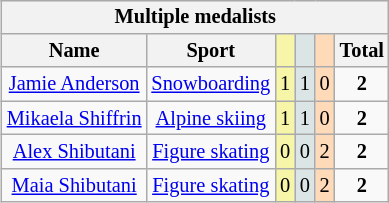<table class=wikitable style=font-size:85%;float:right;text-align:center>
<tr>
<th colspan=7>Multiple medalists</th>
</tr>
<tr>
<th>Name</th>
<th>Sport</th>
<td bgcolor=F7F6A8></td>
<td bgcolor=DCE5E5></td>
<td bgcolor=FFDAB9></td>
<th>Total</th>
</tr>
<tr>
<td><a href='#'>Jamie Anderson</a></td>
<td><a href='#'>Snowboarding</a></td>
<td bgcolor=F7F6A8>1</td>
<td bgcolor=DCE5E5>1</td>
<td bgcolor=FFDAB9>0</td>
<td><strong>2</strong></td>
</tr>
<tr>
<td><a href='#'>Mikaela Shiffrin</a></td>
<td><a href='#'>Alpine skiing</a></td>
<td bgcolor=F7F6A8>1</td>
<td bgcolor=DCE5E5>1</td>
<td bgcolor=FFDAB9>0</td>
<td><strong>2</strong></td>
</tr>
<tr>
<td><a href='#'>Alex Shibutani</a></td>
<td><a href='#'>Figure skating</a></td>
<td bgcolor=F7F6A8>0</td>
<td bgcolor=DCE5E5>0</td>
<td bgcolor=FFDAB9>2</td>
<td><strong>2</strong></td>
</tr>
<tr>
<td><a href='#'>Maia Shibutani</a></td>
<td><a href='#'>Figure skating</a></td>
<td bgcolor=F7F6A8>0</td>
<td bgcolor=DCE5E5>0</td>
<td bgcolor=FFDAB9>2</td>
<td><strong>2</strong></td>
</tr>
</table>
